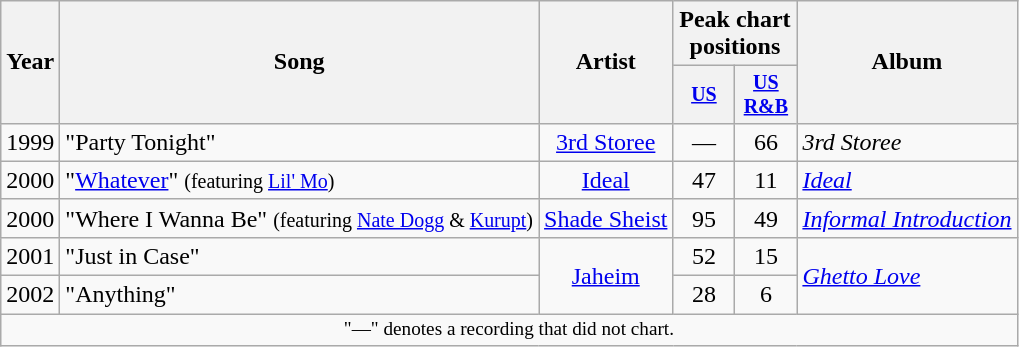<table class="wikitable" style="text-align: center;">
<tr>
<th rowspan="2">Year</th>
<th rowspan="2">Song</th>
<th rowspan="2">Artist</th>
<th colspan="2">Peak chart positions</th>
<th rowspan="2">Album</th>
</tr>
<tr style="font-size:smaller;">
<th width="35"><a href='#'>US</a></th>
<th width="35"><a href='#'>US<br>R&B</a></th>
</tr>
<tr>
<td rowspan="1">1999</td>
<td align="left">"Party Tonight"</td>
<td><a href='#'>3rd Storee</a></td>
<td>—</td>
<td>66</td>
<td align="left"><em>3rd Storee</em></td>
</tr>
<tr>
<td rowspan="1">2000</td>
<td align="left">"<a href='#'>Whatever</a>" <small>(featuring <a href='#'>Lil' Mo</a>)</small></td>
<td><a href='#'>Ideal</a></td>
<td>47</td>
<td>11</td>
<td align="left"><a href='#'><em>Ideal</em></a></td>
</tr>
<tr>
<td rowspan="1">2000</td>
<td align="left">"Where I Wanna Be" <small>(featuring <a href='#'>Nate Dogg</a> & <a href='#'>Kurupt</a>)</small></td>
<td><a href='#'>Shade Sheist</a></td>
<td>95</td>
<td>49</td>
<td align="left"><em><a href='#'>Informal Introduction</a></em></td>
</tr>
<tr>
<td rowspan="1">2001</td>
<td align="left">"Just in Case"</td>
<td rowspan="2"><a href='#'>Jaheim</a></td>
<td>52</td>
<td>15</td>
<td align="left" rowspan="2"><a href='#'><em>Ghetto Love</em></a></td>
</tr>
<tr>
<td rowspan="1">2002</td>
<td align="left">"Anything"</td>
<td>28</td>
<td>6</td>
</tr>
<tr>
<td colspan="15" style="font-size:80%">"—" denotes a recording that did not chart.</td>
</tr>
</table>
